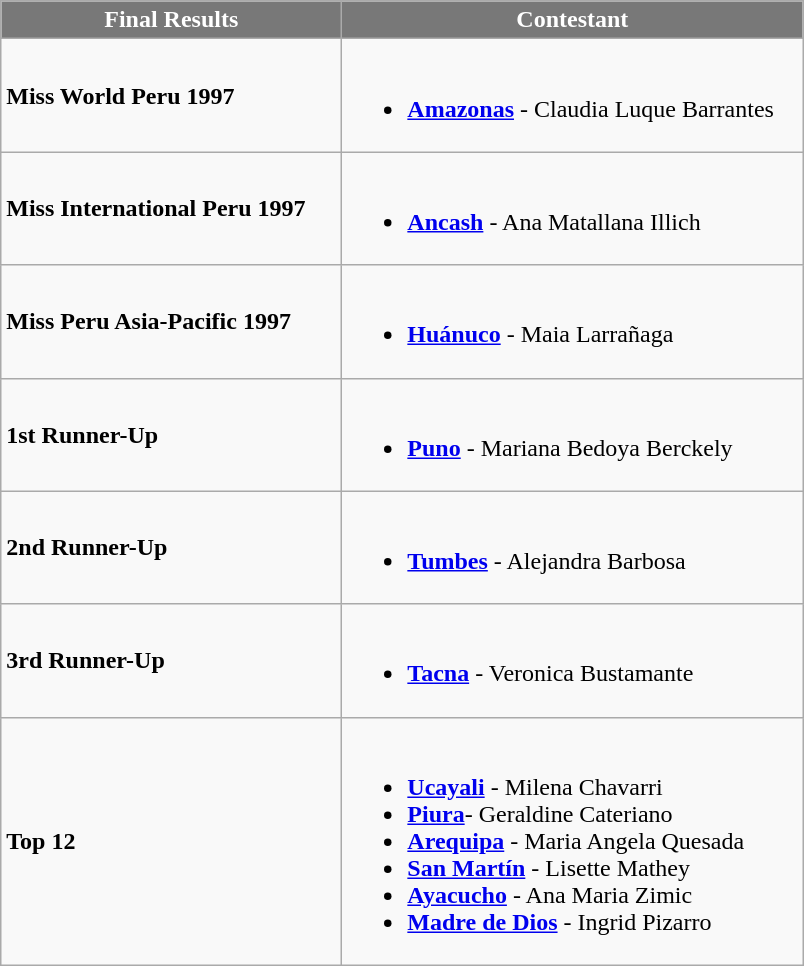<table class="wikitable sortable">
<tr>
<th width="220" style="background-color:#787878;color:#FFFFFF;">Final Results</th>
<th width="300" style="background-color:#787878;color:#FFFFFF;">Contestant</th>
</tr>
<tr>
<td><strong>Miss World Peru 1997</strong></td>
<td><br><ul><li> <strong><a href='#'>Amazonas</a></strong> - Claudia Luque Barrantes</li></ul></td>
</tr>
<tr>
<td><strong>Miss International Peru 1997</strong></td>
<td><br><ul><li> <strong><a href='#'>Ancash</a></strong> - Ana Matallana Illich</li></ul></td>
</tr>
<tr>
<td><strong>Miss Peru Asia-Pacific 1997</strong></td>
<td><br><ul><li> <strong><a href='#'>Huánuco</a></strong> - Maia Larrañaga</li></ul></td>
</tr>
<tr>
<td><strong>1st Runner-Up</strong></td>
<td><br><ul><li> <strong><a href='#'>Puno</a></strong> - Mariana Bedoya Berckely</li></ul></td>
</tr>
<tr>
<td><strong>2nd Runner-Up</strong></td>
<td><br><ul><li> <strong><a href='#'>Tumbes</a></strong> - Alejandra Barbosa</li></ul></td>
</tr>
<tr>
<td><strong>3rd Runner-Up</strong></td>
<td><br><ul><li> <strong><a href='#'>Tacna</a></strong> - Veronica Bustamante</li></ul></td>
</tr>
<tr>
<td><strong>Top 12</strong></td>
<td><br><ul><li> <strong><a href='#'>Ucayali</a></strong> - Milena Chavarri</li><li> <strong><a href='#'>Piura</a></strong>- Geraldine Cateriano</li><li> <strong><a href='#'>Arequipa</a></strong> - Maria Angela Quesada</li><li> <strong><a href='#'>San Martín</a></strong> - Lisette Mathey</li><li> <strong><a href='#'>Ayacucho</a></strong> - Ana Maria Zimic</li><li> <strong><a href='#'>Madre de Dios</a></strong> - Ingrid Pizarro</li></ul></td>
</tr>
</table>
